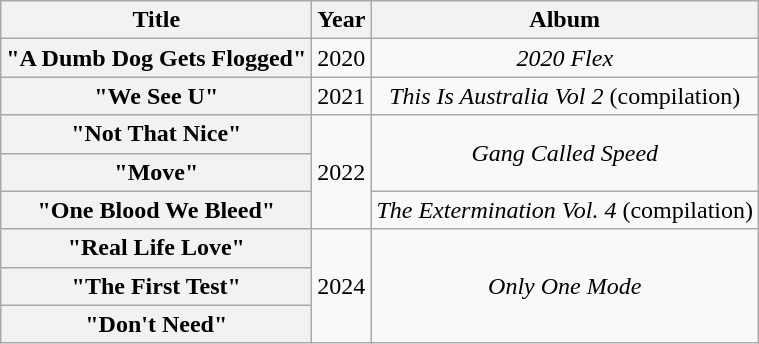<table class="wikitable plainrowheaders" style="text-align:center;">
<tr>
<th scope="col" rowspan="1">Title</th>
<th scope="col" rowspan="1">Year</th>
<th scope="col" rowspan="1">Album</th>
</tr>
<tr>
<th scope="row">"A Dumb Dog Gets Flogged"</th>
<td>2020</td>
<td><em>2020 Flex</em></td>
</tr>
<tr>
<th scope="row">"We See U"</th>
<td>2021</td>
<td><em>This Is Australia Vol 2</em> (compilation)</td>
</tr>
<tr>
<th scope="row">"Not That Nice"</th>
<td rowspan="3">2022</td>
<td rowspan="2"><em>Gang Called Speed</em></td>
</tr>
<tr>
<th scope="row">"Move"</th>
</tr>
<tr>
<th scope="row">"One Blood We Bleed"</th>
<td><em>The Extermination Vol. 4</em> (compilation)</td>
</tr>
<tr>
<th scope="row">"Real Life Love"</th>
<td rowspan="3">2024</td>
<td rowspan="3"><em>Only One Mode</em></td>
</tr>
<tr>
<th scope="row">"The First Test"</th>
</tr>
<tr>
<th scope="row">"Don't Need"</th>
</tr>
</table>
